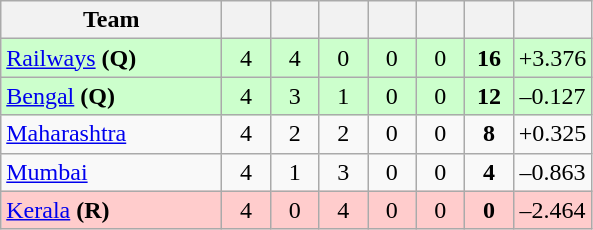<table class="wikitable" style="text-align:center">
<tr>
<th style="width:140px;">Team</th>
<th style="width:25px;"></th>
<th style="width:25px;"></th>
<th style="width:25px;"></th>
<th style="width:25px;"></th>
<th style="width:25px;"></th>
<th style="width:25px;"></th>
<th style="width:40px;"></th>
</tr>
<tr style="background:#cfc;">
<td style="text-align:left"><a href='#'>Railways</a> <strong>(Q)</strong></td>
<td>4</td>
<td>4</td>
<td>0</td>
<td>0</td>
<td>0</td>
<td><strong>16</strong></td>
<td>+3.376</td>
</tr>
<tr style="background:#cfc;">
<td style="text-align:left"><a href='#'>Bengal</a> <strong>(Q)</strong></td>
<td>4</td>
<td>3</td>
<td>1</td>
<td>0</td>
<td>0</td>
<td><strong>12</strong></td>
<td>–0.127</td>
</tr>
<tr>
<td style="text-align:left"><a href='#'>Maharashtra</a></td>
<td>4</td>
<td>2</td>
<td>2</td>
<td>0</td>
<td>0</td>
<td><strong>8</strong></td>
<td>+0.325</td>
</tr>
<tr>
<td style="text-align:left"><a href='#'>Mumbai</a></td>
<td>4</td>
<td>1</td>
<td>3</td>
<td>0</td>
<td>0</td>
<td><strong>4</strong></td>
<td>–0.863</td>
</tr>
<tr style="background:#FFCCCC">
<td style="text-align:left"><a href='#'>Kerala</a> <strong>(R)</strong></td>
<td>4</td>
<td>0</td>
<td>4</td>
<td>0</td>
<td>0</td>
<td><strong>0</strong></td>
<td>–2.464</td>
</tr>
</table>
